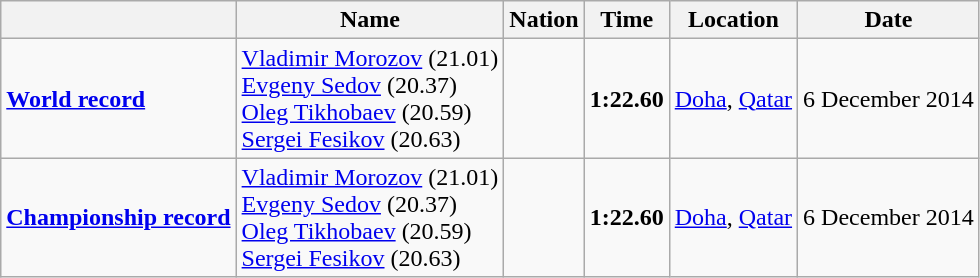<table class=wikitable>
<tr>
<th></th>
<th>Name</th>
<th>Nation</th>
<th>Time</th>
<th>Location</th>
<th>Date</th>
</tr>
<tr>
<td><strong><a href='#'>World record</a></strong></td>
<td><a href='#'>Vladimir Morozov</a> (21.01)<br><a href='#'>Evgeny Sedov</a> (20.37)<br><a href='#'>Oleg Tikhobaev</a> (20.59)<br><a href='#'>Sergei Fesikov</a> (20.63)</td>
<td align=left></td>
<td><strong>1:22.60</strong></td>
<td><a href='#'>Doha</a>, <a href='#'>Qatar</a></td>
<td>6 December 2014</td>
</tr>
<tr>
<td><strong><a href='#'>Championship record</a></strong></td>
<td><a href='#'>Vladimir Morozov</a> (21.01)<br><a href='#'>Evgeny Sedov</a> (20.37)<br><a href='#'>Oleg Tikhobaev</a> (20.59)<br><a href='#'>Sergei Fesikov</a> (20.63)</td>
<td align=left></td>
<td><strong>1:22.60</strong></td>
<td><a href='#'>Doha</a>, <a href='#'>Qatar</a></td>
<td>6 December 2014</td>
</tr>
</table>
